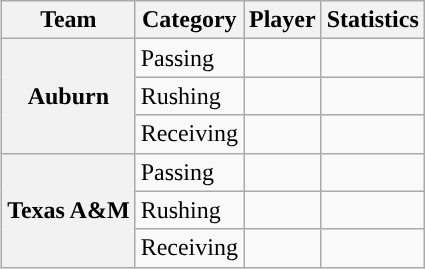<table class="wikitable" style="float:right">
<tr>
<th>Team</th>
<th>Category</th>
<th>Player</th>
<th>Statistics</th>
</tr>
<tr>
<th rowspan=3>Auburn</th>
<td>Passing</td>
<td></td>
<td></td>
</tr>
<tr>
<td>Rushing</td>
<td></td>
<td></td>
</tr>
<tr>
<td>Receiving</td>
<td></td>
<td></td>
</tr>
<tr>
<th rowspan=3>Texas A&M</th>
<td>Passing</td>
<td></td>
<td></td>
</tr>
<tr>
<td>Rushing</td>
<td></td>
<td></td>
</tr>
<tr>
<td>Receiving</td>
<td></td>
<td></td>
</tr>
</table>
